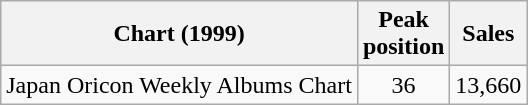<table class="wikitable sortable">
<tr>
<th>Chart (1999)</th>
<th>Peak<br>position</th>
<th>Sales</th>
</tr>
<tr>
<td>Japan Oricon Weekly Albums Chart</td>
<td align="center">36</td>
<td align="center">13,660</td>
</tr>
</table>
